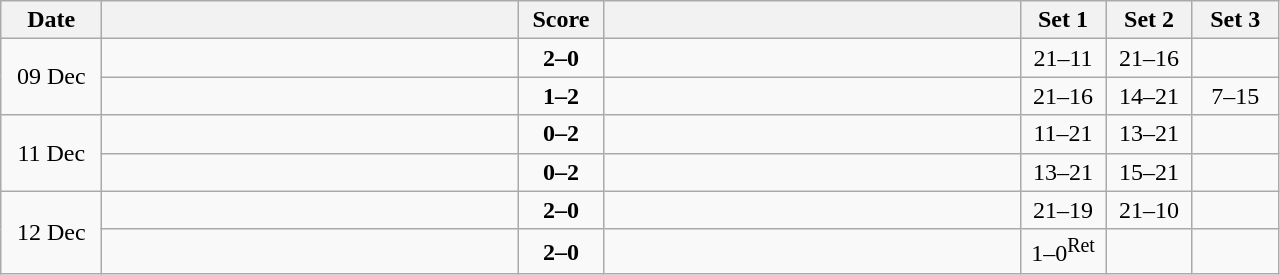<table class="wikitable" style="text-align: center;">
<tr>
<th width="60">Date</th>
<th align="right" width="270"></th>
<th width="50">Score</th>
<th align="left" width="270"></th>
<th width="50">Set 1</th>
<th width="50">Set 2</th>
<th width="50">Set 3</th>
</tr>
<tr>
<td rowspan=2>09 Dec</td>
<td align=left><strong></strong></td>
<td align=center><strong>2–0</strong></td>
<td align=left></td>
<td>21–11</td>
<td>21–16</td>
<td></td>
</tr>
<tr>
<td align=left></td>
<td align=center><strong>1–2</strong></td>
<td align=left><strong></strong></td>
<td>21–16</td>
<td>14–21</td>
<td>7–15</td>
</tr>
<tr>
<td rowspan=2>11 Dec</td>
<td align=left></td>
<td align=center><strong>0–2</strong></td>
<td align=left><strong></strong></td>
<td>11–21</td>
<td>13–21</td>
<td></td>
</tr>
<tr>
<td align=left></td>
<td align=center><strong>0–2</strong></td>
<td align=left><strong></strong></td>
<td>13–21</td>
<td>15–21</td>
<td></td>
</tr>
<tr>
<td rowspan=2>12 Dec</td>
<td align=left><strong></strong></td>
<td align=center><strong>2–0</strong></td>
<td align=left></td>
<td>21–19</td>
<td>21–10</td>
<td></td>
</tr>
<tr>
<td align=left><strong></strong></td>
<td align=center><strong>2–0</strong></td>
<td align=left></td>
<td>1–0<sup>Ret</sup></td>
<td></td>
<td></td>
</tr>
</table>
